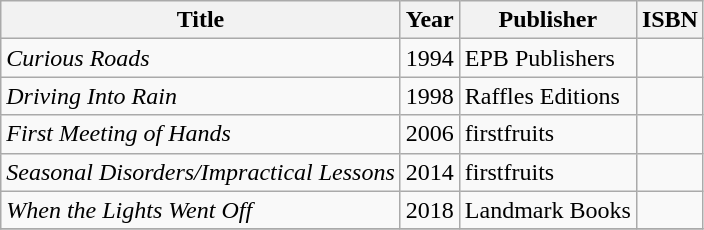<table class="wikitable sortable">
<tr>
<th>Title</th>
<th>Year</th>
<th>Publisher</th>
<th>ISBN</th>
</tr>
<tr>
<td><em>Curious Roads</em></td>
<td>1994</td>
<td>EPB Publishers</td>
<td></td>
</tr>
<tr>
<td><em>Driving Into Rain</em></td>
<td>1998</td>
<td>Raffles Editions</td>
<td></td>
</tr>
<tr>
<td><em>First Meeting of Hands</em></td>
<td>2006</td>
<td>firstfruits</td>
<td></td>
</tr>
<tr>
<td><em>Seasonal Disorders/Impractical Lessons</em></td>
<td>2014</td>
<td>firstfruits</td>
<td></td>
</tr>
<tr>
<td><em>When the Lights Went Off</em></td>
<td>2018</td>
<td>Landmark Books</td>
<td></td>
</tr>
<tr>
</tr>
</table>
